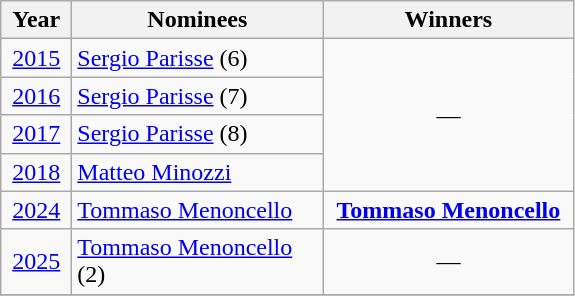<table class="wikitable">
<tr>
<th width=40>Year</th>
<th width=160>Nominees</th>
<th width=160>Winners</th>
</tr>
<tr>
<td align=center><a href='#'>2015</a></td>
<td><a href='#'>Sergio Parisse</a> (6)</td>
<td align=center rowspan=4>—</td>
</tr>
<tr>
<td align=center><a href='#'>2016</a></td>
<td><a href='#'>Sergio Parisse</a> (7)</td>
</tr>
<tr>
<td align=center><a href='#'>2017</a></td>
<td><a href='#'>Sergio Parisse</a> (8)</td>
</tr>
<tr>
<td align=center><a href='#'>2018</a></td>
<td><a href='#'>Matteo Minozzi</a></td>
</tr>
<tr>
<td align=center><a href='#'>2024</a></td>
<td><a href='#'>Tommaso Menoncello</a></td>
<td align=center><strong><a href='#'>Tommaso Menoncello</a></strong></td>
</tr>
<tr>
<td align=center><a href='#'>2025</a></td>
<td><a href='#'>Tommaso Menoncello</a> (2)</td>
<td align=center>—</td>
</tr>
<tr>
</tr>
</table>
